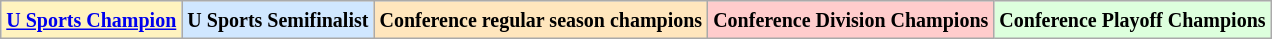<table class="wikitable">
<tr>
<td bgcolor="#FFF3BF"><small><strong><a href='#'>U Sports Champion</a> </strong></small></td>
<td bgcolor="#D0E7FF"><small><strong>U Sports Semifinalist</strong></small></td>
<td bgcolor="#FFE6BD"><small><strong>Conference regular season champions</strong></small></td>
<td bgcolor="#FFCCCC"><small><strong>Conference Division Champions</strong></small></td>
<td bgcolor="#ddffdd"><small><strong>Conference Playoff Champions</strong></small></td>
</tr>
</table>
